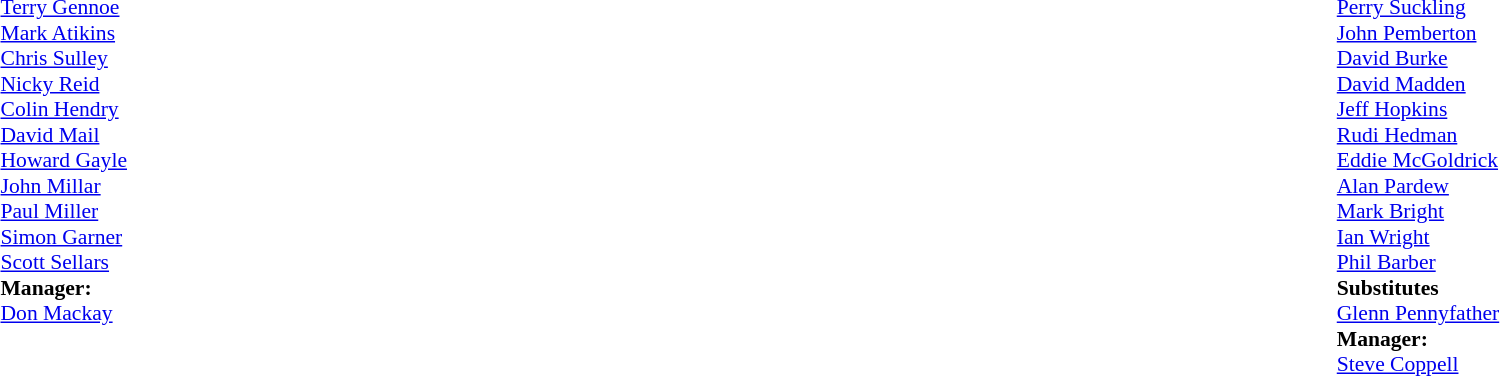<table width="100%">
<tr>
<td style="vertical-align:top; width:40%"><br><table style="font-size: 90%" cellspacing="0" cellpadding="0">
<tr>
<td><a href='#'>Terry Gennoe</a></td>
</tr>
<tr>
<td><a href='#'>Mark Atikins</a></td>
</tr>
<tr>
<td><a href='#'>Chris Sulley</a></td>
</tr>
<tr>
<td><a href='#'>Nicky Reid</a></td>
</tr>
<tr>
<td><a href='#'>Colin Hendry</a></td>
</tr>
<tr>
<td><a href='#'>David Mail</a></td>
</tr>
<tr>
<td><a href='#'>Howard Gayle</a></td>
</tr>
<tr>
<td><a href='#'>John Millar</a></td>
</tr>
<tr>
<td><a href='#'>Paul Miller</a></td>
</tr>
<tr>
<td><a href='#'>Simon Garner</a></td>
</tr>
<tr>
<td><a href='#'>Scott Sellars</a></td>
</tr>
<tr>
<td><strong>Manager:</strong></td>
</tr>
<tr>
<td><a href='#'>Don Mackay</a></td>
</tr>
</table>
</td>
<td valign="top"></td>
<td style="vertical-align:top; width:50%"><br><table cellspacing="0" cellpadding="0" style="font-size:90%; margin:auto">
<tr>
<td><a href='#'>Perry Suckling</a></td>
</tr>
<tr>
<td><a href='#'>John Pemberton</a></td>
</tr>
<tr>
<td><a href='#'>David Burke</a></td>
</tr>
<tr>
<td><a href='#'>David Madden</a> </td>
</tr>
<tr>
<td><a href='#'>Jeff Hopkins</a></td>
</tr>
<tr>
<td><a href='#'>Rudi Hedman</a></td>
</tr>
<tr>
<td><a href='#'>Eddie McGoldrick</a></td>
</tr>
<tr>
<td><a href='#'>Alan Pardew</a></td>
</tr>
<tr>
<td><a href='#'>Mark Bright</a></td>
</tr>
<tr>
<td><a href='#'>Ian Wright</a></td>
</tr>
<tr>
<td><a href='#'>Phil Barber</a></td>
</tr>
<tr>
<td><strong>Substitutes</strong></td>
</tr>
<tr>
<td><a href='#'>Glenn Pennyfather</a> </td>
</tr>
<tr>
<td><strong>Manager:</strong></td>
</tr>
<tr>
<td><a href='#'>Steve Coppell</a></td>
</tr>
</table>
</td>
</tr>
</table>
